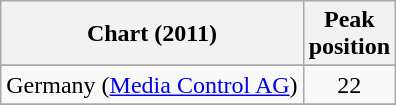<table class="wikitable sortable">
<tr>
<th scope="col">Chart (2011)</th>
<th scope="col">Peak<br>position</th>
</tr>
<tr>
</tr>
<tr>
<td>Germany (<a href='#'>Media Control AG</a>)</td>
<td align="center">22</td>
</tr>
<tr>
</tr>
</table>
